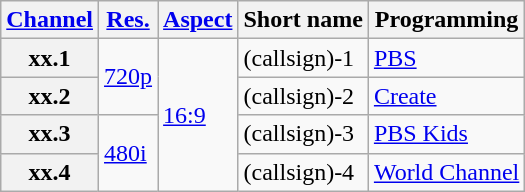<table class="wikitable">
<tr>
<th scope="col"><a href='#'>Channel</a></th>
<th scope="col"><a href='#'>Res.</a></th>
<th scope="col"><a href='#'>Aspect</a></th>
<th scope="col">Short name</th>
<th scope="col">Programming</th>
</tr>
<tr>
<th scope="row">xx.1</th>
<td rowspan="2"><a href='#'>720p</a></td>
<td rowspan="4"><a href='#'>16:9</a></td>
<td>(callsign)-1</td>
<td><a href='#'>PBS</a></td>
</tr>
<tr>
<th scope="row">xx.2</th>
<td>(callsign)-2</td>
<td><a href='#'>Create</a></td>
</tr>
<tr>
<th scope="row">xx.3</th>
<td rowspan="2"><a href='#'>480i</a></td>
<td>(callsign)-3</td>
<td><a href='#'>PBS Kids</a></td>
</tr>
<tr>
<th scope="row">xx.4</th>
<td>(callsign)-4</td>
<td><a href='#'>World Channel</a></td>
</tr>
</table>
